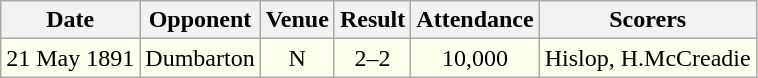<table class="wikitable sortable" style="font-size:100%; text-align:center">
<tr>
<th>Date</th>
<th>Opponent</th>
<th>Venue</th>
<th>Result</th>
<th>Attendance</th>
<th>Scorers</th>
</tr>
<tr bgcolor = "#FFFFEE">
<td>21 May 1891</td>
<td>Dumbarton</td>
<td>N</td>
<td>2–2</td>
<td>10,000</td>
<td>Hislop, H.McCreadie</td>
</tr>
</table>
